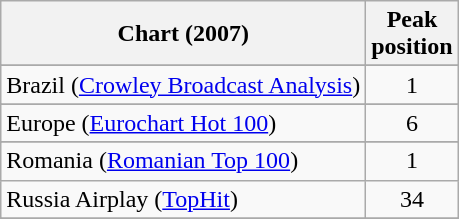<table class="wikitable sortable">
<tr>
<th>Chart (2007)</th>
<th>Peak<br>position</th>
</tr>
<tr>
</tr>
<tr>
</tr>
<tr>
</tr>
<tr>
</tr>
<tr>
</tr>
<tr>
<td>Brazil (<a href='#'>Crowley Broadcast Analysis</a>)</td>
<td style="text-align:center;">1</td>
</tr>
<tr>
</tr>
<tr>
</tr>
<tr>
</tr>
<tr>
</tr>
<tr>
<td>Europe (<a href='#'>Eurochart Hot 100</a>)</td>
<td style="text-align:center;">6</td>
</tr>
<tr>
</tr>
<tr>
</tr>
<tr>
</tr>
<tr>
</tr>
<tr>
</tr>
<tr>
</tr>
<tr>
</tr>
<tr>
</tr>
<tr>
</tr>
<tr>
<td>Romania (<a href='#'>Romanian Top 100</a>)</td>
<td style="text-align:center;">1</td>
</tr>
<tr>
<td>Russia Airplay (<a href='#'>TopHit</a>)</td>
<td style="text-align:center;">34</td>
</tr>
<tr>
</tr>
<tr>
</tr>
<tr>
</tr>
<tr>
</tr>
<tr>
</tr>
<tr>
</tr>
<tr>
</tr>
<tr>
</tr>
<tr>
</tr>
<tr>
</tr>
<tr>
</tr>
<tr>
</tr>
<tr>
</tr>
</table>
